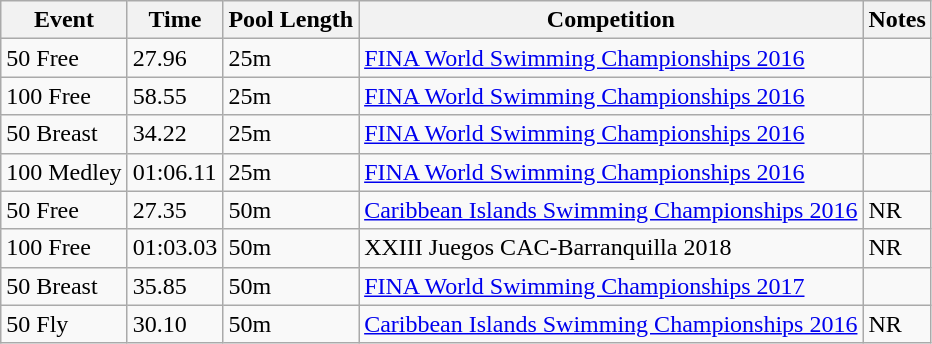<table class="wikitable">
<tr>
<th>Event</th>
<th>Time</th>
<th>Pool Length</th>
<th>Competition</th>
<th>Notes</th>
</tr>
<tr>
<td>50 Free</td>
<td>27.96</td>
<td>25m</td>
<td><a href='#'>FINA World Swimming Championships 2016</a></td>
<td></td>
</tr>
<tr>
<td>100 Free</td>
<td>58.55</td>
<td>25m</td>
<td><a href='#'>FINA World Swimming Championships 2016</a></td>
<td></td>
</tr>
<tr>
<td>50 Breast</td>
<td>34.22</td>
<td>25m</td>
<td><a href='#'>FINA World Swimming Championships 2016</a></td>
<td></td>
</tr>
<tr>
<td>100 Medley</td>
<td>01:06.11</td>
<td>25m</td>
<td><a href='#'>FINA World Swimming Championships 2016</a></td>
<td></td>
</tr>
<tr>
<td>50 Free</td>
<td>27.35</td>
<td>50m</td>
<td><a href='#'>Caribbean Islands Swimming Championships 2016</a></td>
<td>NR</td>
</tr>
<tr>
<td>100 Free</td>
<td>01:03.03</td>
<td>50m</td>
<td>XXIII Juegos CAC-Barranquilla 2018</td>
<td>NR</td>
</tr>
<tr>
<td>50 Breast</td>
<td>35.85</td>
<td>50m</td>
<td><a href='#'>FINA World Swimming Championships 2017</a></td>
<td></td>
</tr>
<tr>
<td>50 Fly</td>
<td>30.10</td>
<td>50m</td>
<td><a href='#'>Caribbean Islands Swimming Championships 2016</a></td>
<td>NR</td>
</tr>
</table>
